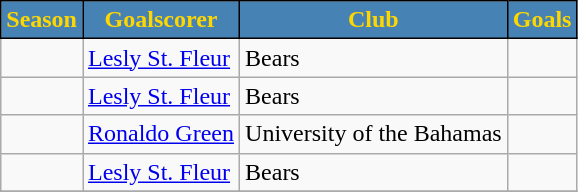<table class="wikitable">
<tr>
<th style="background:steelblue; color:gold; border:1px solid black;">Season</th>
<th style="background:steelblue; color:gold; border:1px solid black;">Goalscorer</th>
<th style="background:steelblue; color:gold; border:1px solid black;">Club</th>
<th style="background:steelblue; color:gold; border:1px solid black;">Goals</th>
</tr>
<tr>
<td></td>
<td> <a href='#'>Lesly St. Fleur</a></td>
<td>Bears</td>
<td></td>
</tr>
<tr>
<td></td>
<td> <a href='#'>Lesly St. Fleur</a></td>
<td>Bears</td>
<td></td>
</tr>
<tr>
<td></td>
<td> <a href='#'>Ronaldo Green</a></td>
<td>University of the Bahamas</td>
<td></td>
</tr>
<tr>
<td></td>
<td> <a href='#'>Lesly St. Fleur</a></td>
<td>Bears</td>
<td></td>
</tr>
<tr>
</tr>
</table>
